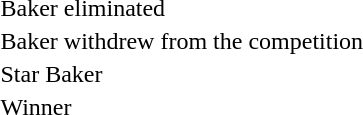<table>
<tr>
<td> Baker eliminated</td>
</tr>
<tr>
<td> Baker withdrew from the competition</td>
</tr>
<tr>
<td> Star Baker</td>
</tr>
<tr>
<td> Winner</td>
</tr>
</table>
